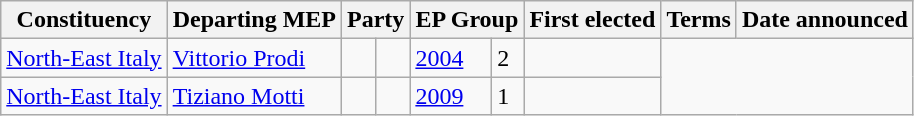<table class="wikitable sortable">
<tr>
<th>Constituency</th>
<th>Departing MEP</th>
<th colspan="2">Party</th>
<th colspan="2">EP Group</th>
<th>First elected</th>
<th>Terms</th>
<th>Date announced</th>
</tr>
<tr>
<td><a href='#'>North-East Italy</a></td>
<td data-sort-value="Motti, Tiziano"><a href='#'>Vittorio Prodi</a></td>
<td></td>
<td></td>
<td><a href='#'>2004</a></td>
<td>2</td>
<td></td>
</tr>
<tr>
<td><a href='#'>North-East Italy</a></td>
<td data-sort-value="Motti, Tiziano"><a href='#'>Tiziano Motti</a></td>
<td></td>
<td></td>
<td><a href='#'>2009</a></td>
<td>1</td>
<td></td>
</tr>
</table>
